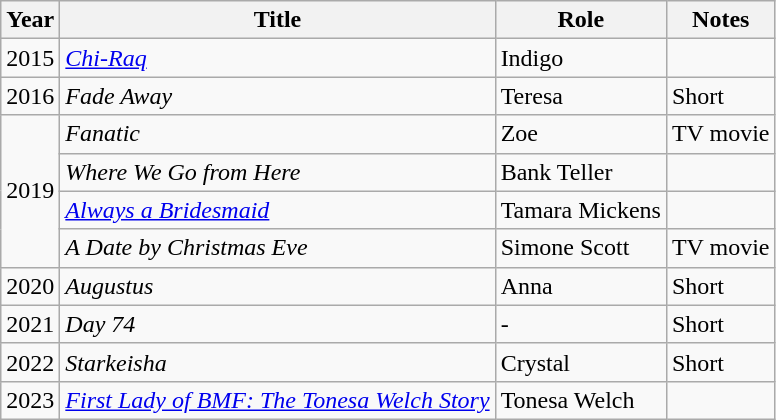<table class="wikitable sortable">
<tr>
<th>Year</th>
<th>Title</th>
<th>Role</th>
<th>Notes</th>
</tr>
<tr>
<td>2015</td>
<td><em><a href='#'>Chi-Raq</a></em></td>
<td>Indigo</td>
<td></td>
</tr>
<tr>
<td>2016</td>
<td><em>Fade Away</em></td>
<td>Teresa</td>
<td>Short</td>
</tr>
<tr>
<td rowspan="4">2019</td>
<td><em>Fanatic</em></td>
<td>Zoe</td>
<td>TV movie</td>
</tr>
<tr>
<td><em>Where We Go from Here</em></td>
<td>Bank Teller</td>
<td></td>
</tr>
<tr>
<td><em><a href='#'>Always a Bridesmaid</a></em></td>
<td>Tamara Mickens</td>
<td></td>
</tr>
<tr>
<td><em>A Date by Christmas Eve</em></td>
<td>Simone Scott</td>
<td>TV movie</td>
</tr>
<tr>
<td>2020</td>
<td><em>Augustus</em></td>
<td>Anna</td>
<td>Short</td>
</tr>
<tr>
<td>2021</td>
<td><em>Day 74</em></td>
<td>-</td>
<td>Short</td>
</tr>
<tr>
<td>2022</td>
<td><em>Starkeisha</em></td>
<td>Crystal</td>
<td>Short</td>
</tr>
<tr>
<td>2023</td>
<td><em><a href='#'>First Lady of BMF: The Tonesa Welch Story</a></em></td>
<td>Tonesa Welch</td>
<td></td>
</tr>
</table>
